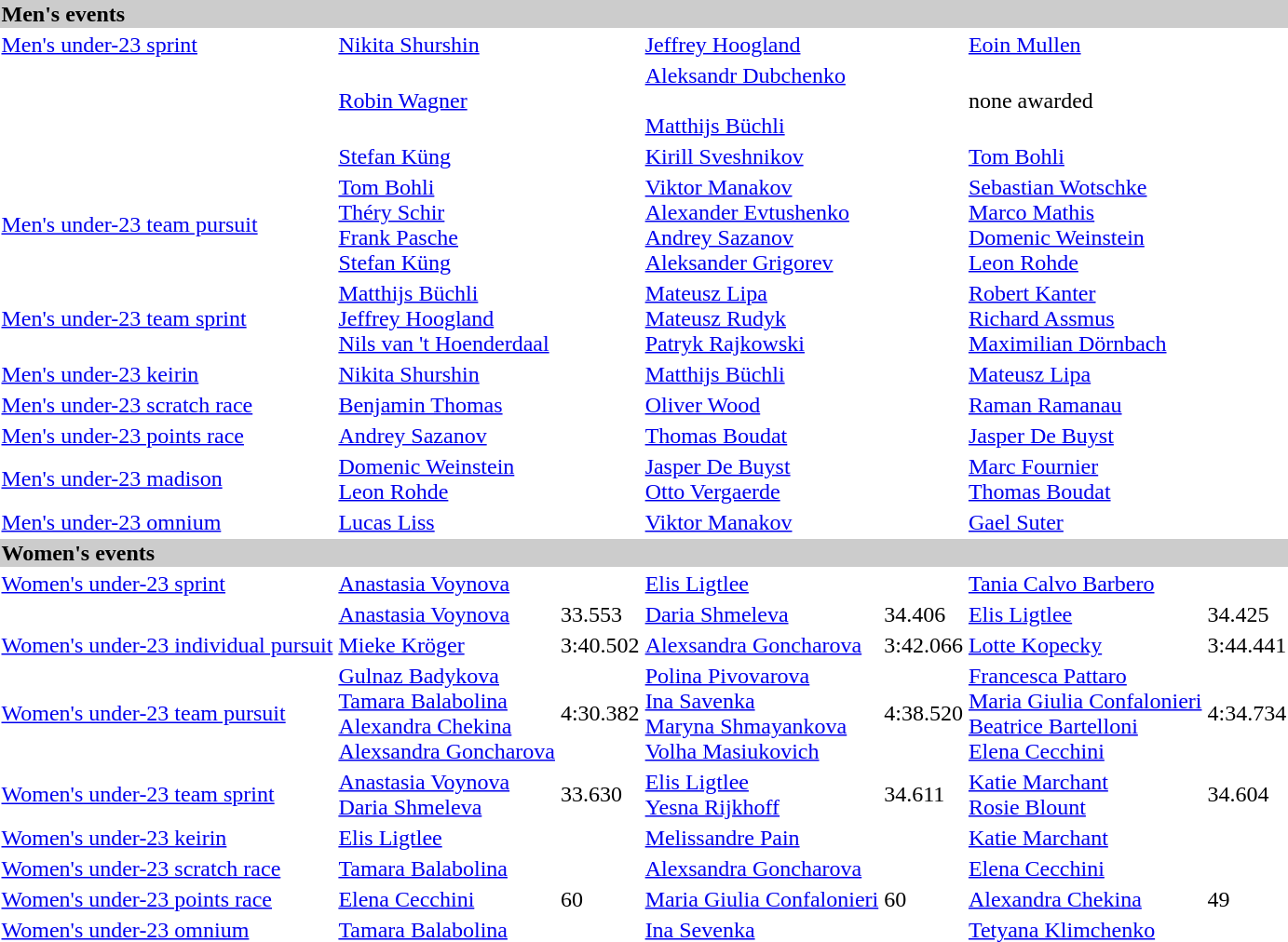<table>
<tr bgcolor="#cccccc">
<td colspan=7><strong>Men's events</strong></td>
</tr>
<tr>
<td><a href='#'>Men's under-23 sprint</a></td>
<td><a href='#'>Nikita Shurshin</a><br><small></small></td>
<td></td>
<td><a href='#'>Jeffrey Hoogland</a><br><small></small></td>
<td></td>
<td><a href='#'>Eoin Mullen</a><br><small></small></td>
<td></td>
</tr>
<tr>
<td></td>
<td><a href='#'>Robin Wagner</a><br><small></small></td>
<td></td>
<td><a href='#'>Aleksandr Dubchenko</a><br><small></small><br><a href='#'>Matthijs Büchli</a> <br><small></small></td>
<td></td>
<td>none awarded</td>
<td></td>
</tr>
<tr>
<td></td>
<td><a href='#'>Stefan Küng</a><br><small></small></td>
<td></td>
<td><a href='#'>Kirill Sveshnikov</a><br><small></small></td>
<td></td>
<td><a href='#'>Tom Bohli</a><br><small></small></td>
<td></td>
</tr>
<tr>
<td><a href='#'>Men's under-23 team pursuit</a></td>
<td><a href='#'>Tom Bohli</a><br><a href='#'>Théry Schir</a><br><a href='#'>Frank Pasche</a><br><a href='#'>Stefan Küng</a><br><small></small></td>
<td></td>
<td><a href='#'>Viktor Manakov</a><br><a href='#'>Alexander Evtushenko</a><br><a href='#'>Andrey Sazanov</a><br><a href='#'>Aleksander Grigorev</a><br><small></small></td>
<td></td>
<td><a href='#'>Sebastian Wotschke</a><br><a href='#'>Marco Mathis</a><br><a href='#'>Domenic Weinstein</a> <br><a href='#'>Leon Rohde</a><br><small></small></td>
<td></td>
</tr>
<tr>
<td><a href='#'>Men's under-23 team sprint</a></td>
<td><a href='#'>Matthijs Büchli</a><br> <a href='#'>Jeffrey Hoogland</a><br><a href='#'>Nils van 't Hoenderdaal</a> <br><small></small></td>
<td></td>
<td><a href='#'>Mateusz Lipa</a><br><a href='#'>Mateusz Rudyk</a><br><a href='#'>Patryk Rajkowski</a><br><small></small></td>
<td></td>
<td><a href='#'>Robert Kanter</a><br><a href='#'>Richard Assmus</a><br><a href='#'>Maximilian Dörnbach</a><br><small></small></td>
<td></td>
</tr>
<tr>
<td><a href='#'>Men's under-23 keirin</a></td>
<td><a href='#'>Nikita Shurshin</a><br><small></small></td>
<td></td>
<td><a href='#'>Matthijs Büchli</a> <br><small></small></td>
<td></td>
<td><a href='#'>Mateusz Lipa</a><br><small></small></td>
<td></td>
</tr>
<tr>
<td><a href='#'>Men's under-23 scratch race</a></td>
<td><a href='#'>Benjamin Thomas</a><br><small></small></td>
<td></td>
<td><a href='#'>Oliver Wood</a><br><small></small></td>
<td></td>
<td><a href='#'>Raman Ramanau</a><br><small></small></td>
<td></td>
</tr>
<tr>
<td><a href='#'>Men's under-23 points race</a></td>
<td><a href='#'>Andrey Sazanov</a><br><small></small></td>
<td></td>
<td><a href='#'>Thomas Boudat</a><br><small></small></td>
<td></td>
<td><a href='#'>Jasper De Buyst</a><br><small></small></td>
<td></td>
</tr>
<tr>
<td><a href='#'>Men's under-23 madison</a></td>
<td><a href='#'>Domenic Weinstein</a><br><a href='#'>Leon Rohde</a><br><small></small></td>
<td></td>
<td><a href='#'>Jasper De Buyst</a><br><a href='#'>Otto Vergaerde</a><br><small></small></td>
<td></td>
<td><a href='#'>Marc Fournier</a><br><a href='#'>Thomas Boudat</a><br><small></small></td>
<td></td>
</tr>
<tr>
<td><a href='#'>Men's under-23 omnium</a></td>
<td><a href='#'>Lucas Liss </a><br><small></small></td>
<td></td>
<td><a href='#'>Viktor Manakov</a><br><small></small></td>
<td></td>
<td><a href='#'>Gael Suter</a><br><small></small></td>
<td></td>
</tr>
<tr style="background:#ccc;">
<td colspan=7><strong>Women's events</strong></td>
</tr>
<tr>
<td><a href='#'>Women's under-23 sprint</a></td>
<td><a href='#'>Anastasia Voynova</a>  <br><small> </small></td>
<td></td>
<td><a href='#'>Elis Ligtlee</a>   <br><small> </small></td>
<td></td>
<td><a href='#'>Tania Calvo Barbero</a>  <br><small> </small></td>
<td></td>
</tr>
<tr>
<td></td>
<td><a href='#'>Anastasia Voynova</a>  <br><small> </small></td>
<td>33.553</td>
<td><a href='#'>Daria Shmeleva</a>  <br><small> </small></td>
<td>34.406</td>
<td><a href='#'>Elis Ligtlee</a>   <br><small> </small></td>
<td>34.425</td>
</tr>
<tr>
<td><a href='#'>Women's under-23 individual pursuit</a></td>
<td><a href='#'>Mieke Kröger</a><br><small></small></td>
<td>3:40.502</td>
<td><a href='#'>Alexsandra Goncharova</a><br><small></small></td>
<td>3:42.066</td>
<td><a href='#'>Lotte Kopecky</a><br><small></small></td>
<td>3:44.441</td>
</tr>
<tr>
<td><a href='#'>Women's under-23 team pursuit</a></td>
<td><a href='#'>Gulnaz Badykova</a><br><a href='#'>Tamara Balabolina</a><br><a href='#'>Alexandra Chekina</a><br><a href='#'>Alexsandra Goncharova</a><br> <small> </small></td>
<td>4:30.382</td>
<td><a href='#'>Polina Pivovarova</a><br><a href='#'>Ina Savenka</a><br><a href='#'>Maryna Shmayankova</a><br><a href='#'>Volha Masiukovich</a><br>  <small></small></td>
<td>4:38.520</td>
<td><a href='#'>Francesca Pattaro</a><br><a href='#'>Maria Giulia Confalonieri</a><br><a href='#'>Beatrice Bartelloni</a><br><a href='#'>Elena Cecchini</a><br>  <small></small></td>
<td>4:34.734</td>
</tr>
<tr>
<td><a href='#'>Women's under-23 team sprint</a></td>
<td><a href='#'>Anastasia Voynova</a><br><a href='#'>Daria Shmeleva</a>  <br><small> </small></td>
<td>33.630</td>
<td><a href='#'>Elis Ligtlee</a><br><a href='#'>Yesna Rijkhoff</a>   <br><small> </small></td>
<td>34.611</td>
<td><a href='#'>Katie Marchant</a><br><a href='#'>Rosie Blount</a>   <br><small> </small></td>
<td>34.604</td>
</tr>
<tr>
<td><a href='#'>Women's under-23 keirin</a></td>
<td><a href='#'>Elis Ligtlee</a>   <br><small> </small></td>
<td></td>
<td><a href='#'>Melissandre Pain</a><br><small></small></td>
<td></td>
<td><a href='#'>Katie Marchant</a><br><small> </small></td>
<td></td>
</tr>
<tr>
<td><a href='#'>Women's under-23 scratch race</a></td>
<td><a href='#'>Tamara Balabolina</a><br><small></small></td>
<td></td>
<td><a href='#'>Alexsandra Goncharova</a><br><small></small></td>
<td></td>
<td><a href='#'>Elena Cecchini</a><br><small></small></td>
<td></td>
</tr>
<tr>
<td><a href='#'>Women's under-23 points race</a></td>
<td><a href='#'>Elena Cecchini</a><br>  <small></small></td>
<td>60</td>
<td><a href='#'>Maria Giulia Confalonieri</a><br>  <small></small></td>
<td>60</td>
<td><a href='#'>Alexandra Chekina</a><br>  <small></small></td>
<td>49</td>
</tr>
<tr>
<td><a href='#'>Women's under-23 omnium</a></td>
<td><a href='#'>Tamara Balabolina</a><br><small></small></td>
<td></td>
<td><a href='#'>Ina Sevenka</a><br><small></small></td>
<td></td>
<td><a href='#'>Tetyana Klimchenko</a><br><small></small></td>
<td></td>
</tr>
</table>
